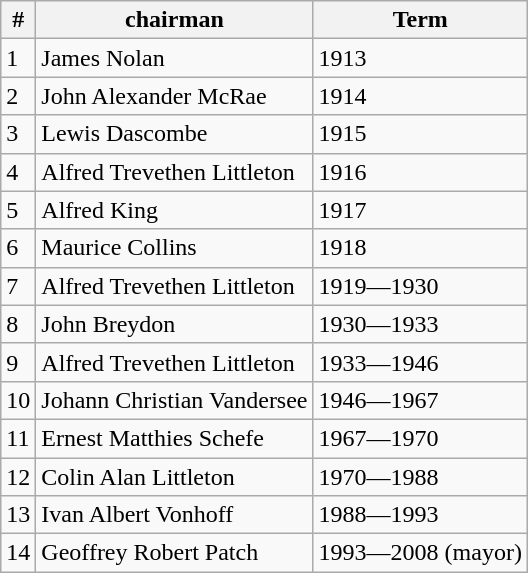<table class="wikitable">
<tr>
<th>#</th>
<th>chairman</th>
<th>Term</th>
</tr>
<tr>
<td>1</td>
<td>James Nolan</td>
<td>1913</td>
</tr>
<tr>
<td>2</td>
<td>John Alexander McRae</td>
<td>1914</td>
</tr>
<tr>
<td>3</td>
<td>Lewis Dascombe</td>
<td>1915</td>
</tr>
<tr>
<td>4</td>
<td>Alfred Trevethen Littleton</td>
<td>1916</td>
</tr>
<tr>
<td>5</td>
<td>Alfred King</td>
<td>1917</td>
</tr>
<tr>
<td>6</td>
<td>Maurice Collins</td>
<td>1918</td>
</tr>
<tr>
<td>7</td>
<td>Alfred Trevethen Littleton</td>
<td>1919—1930</td>
</tr>
<tr>
<td>8</td>
<td>John Breydon</td>
<td>1930—1933</td>
</tr>
<tr>
<td>9</td>
<td>Alfred Trevethen Littleton</td>
<td>1933—1946</td>
</tr>
<tr>
<td>10</td>
<td>Johann Christian Vandersee</td>
<td>1946—1967</td>
</tr>
<tr>
<td>11</td>
<td>Ernest Matthies Schefe</td>
<td>1967—1970</td>
</tr>
<tr>
<td>12</td>
<td>Colin Alan Littleton</td>
<td>1970—1988</td>
</tr>
<tr>
<td>13</td>
<td>Ivan Albert Vonhoff</td>
<td>1988—1993</td>
</tr>
<tr>
<td>14</td>
<td>Geoffrey Robert Patch</td>
<td>1993—2008 (mayor)</td>
</tr>
</table>
